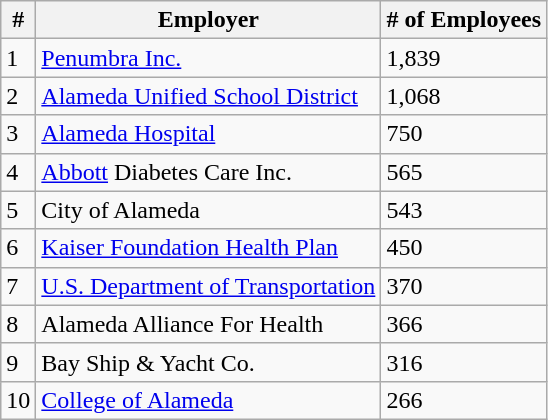<table class="wikitable">
<tr>
<th>#</th>
<th>Employer</th>
<th># of Employees</th>
</tr>
<tr>
<td>1</td>
<td><a href='#'>Penumbra Inc.</a></td>
<td>1,839</td>
</tr>
<tr>
<td>2</td>
<td><a href='#'>Alameda Unified School District</a></td>
<td>1,068</td>
</tr>
<tr>
<td>3</td>
<td><a href='#'>Alameda Hospital</a></td>
<td>750</td>
</tr>
<tr>
<td>4</td>
<td><a href='#'>Abbott</a> Diabetes Care Inc.</td>
<td>565</td>
</tr>
<tr>
<td>5</td>
<td>City of Alameda</td>
<td>543</td>
</tr>
<tr>
<td>6</td>
<td><a href='#'>Kaiser Foundation Health Plan</a></td>
<td>450</td>
</tr>
<tr>
<td>7</td>
<td><a href='#'>U.S. Department of Transportation</a></td>
<td>370</td>
</tr>
<tr>
<td>8</td>
<td>Alameda Alliance For Health</td>
<td>366</td>
</tr>
<tr>
<td>9</td>
<td>Bay Ship & Yacht Co.</td>
<td>316</td>
</tr>
<tr>
<td>10</td>
<td><a href='#'>College of Alameda</a></td>
<td>266</td>
</tr>
</table>
